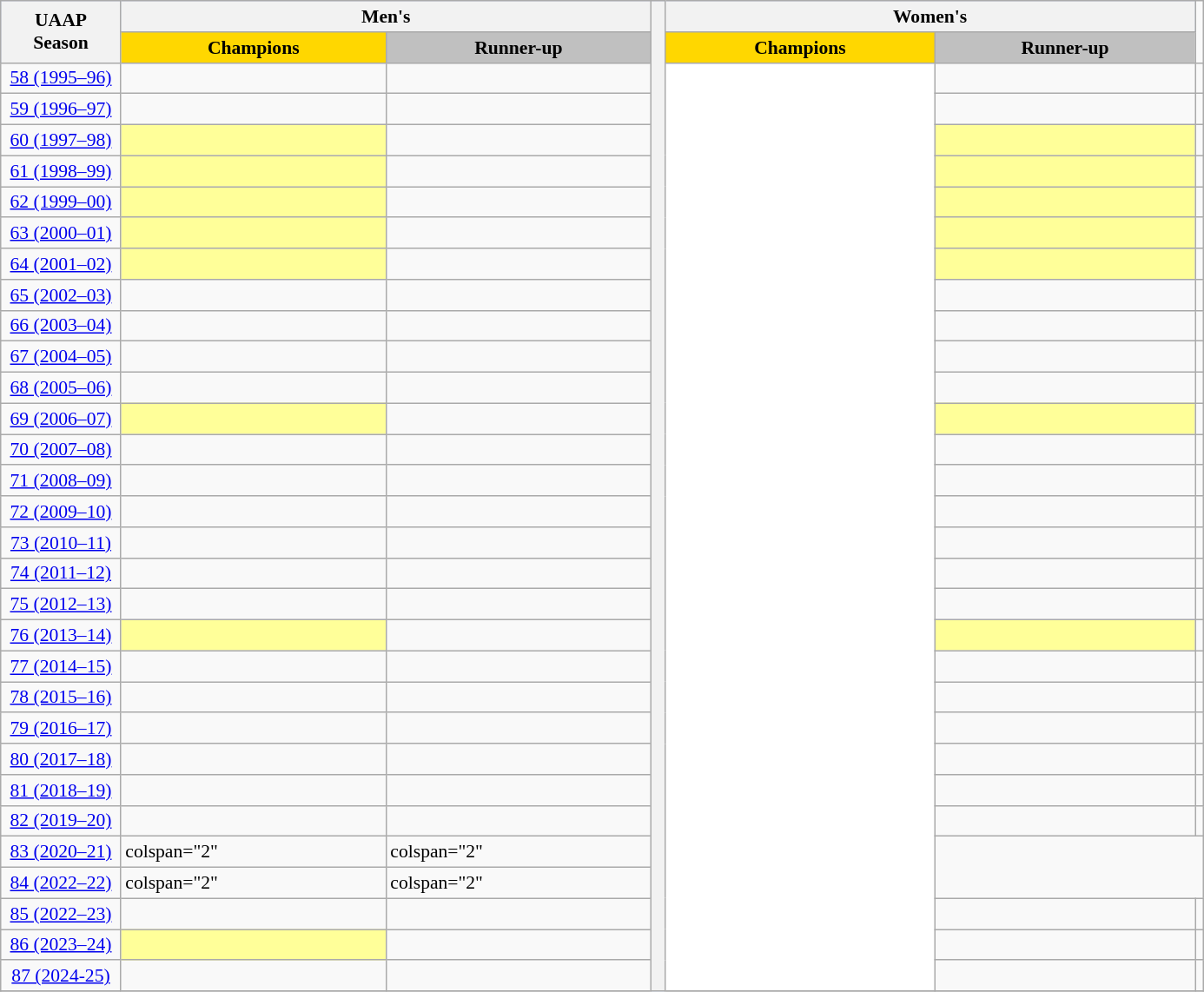<table class="wikitable" style="font-size:90%;">
<tr bgcolor=#c1d8ff>
<th rowspan=2 width=10%>UAAP<br>Season</th>
<th colspan=2 width=400px>Men's</th>
<th width=4px bgcolor="#efefef" rowspan=34 style="border-top:none;border-bottom:none;"></th>
<th colspan=2 width=400px>Women's</th>
</tr>
<tr>
<th ! style="background:gold;">Champions</th>
<th ! style="background:silver;">Runner-up</th>
<th ! style="background:gold;">Champions</th>
<th ! style="background:silver;">Runner-up</th>
</tr>
<tr>
<td align=center><a href='#'>58 (1995–96)</a></td>
<td></td>
<td></td>
<td style="background-color:white;" rowspan="30"></td>
<td></td>
<td></td>
</tr>
<tr>
<td align=center><a href='#'>59 (1996–97)</a></td>
<td></td>
<td></td>
<td></td>
<td></td>
</tr>
<tr>
<td align=center><a href='#'>60 (1997–98)</a></td>
<td bgcolor=#FFFF99></td>
<td></td>
<td bgcolor=#FFFF99></td>
<td></td>
</tr>
<tr>
<td align=center><a href='#'>61 (1998–99)</a></td>
<td bgcolor=#FFFF99></td>
<td></td>
<td bgcolor=#FFFF99></td>
<td></td>
</tr>
<tr>
<td align=center><a href='#'>62 (1999–00)</a></td>
<td bgcolor=#FFFF99></td>
<td></td>
<td bgcolor=#FFFF99></td>
<td></td>
</tr>
<tr>
<td align=center><a href='#'>63 (2000–01)</a></td>
<td bgcolor=#FFFF99></td>
<td></td>
<td bgcolor=#FFFF99></td>
<td></td>
</tr>
<tr>
<td align=center><a href='#'>64 (2001–02)</a></td>
<td bgcolor=#FFFF99></td>
<td></td>
<td bgcolor=#FFFF99></td>
<td></td>
</tr>
<tr>
<td align=center><a href='#'>65 (2002–03)</a></td>
<td></td>
<td></td>
<td></td>
<td></td>
</tr>
<tr>
<td align=center><a href='#'>66 (2003–04)</a></td>
<td></td>
<td></td>
<td></td>
<td></td>
</tr>
<tr>
<td align=center><a href='#'>67 (2004–05)</a></td>
<td></td>
<td></td>
<td></td>
<td></td>
</tr>
<tr>
<td align=center><a href='#'>68 (2005–06)</a></td>
<td></td>
<td></td>
<td></td>
<td></td>
</tr>
<tr>
<td align=center><a href='#'>69 (2006–07)</a></td>
<td bgcolor=#FFFF99></td>
<td></td>
<td bgcolor=#FFFF99></td>
<td></td>
</tr>
<tr>
<td align=center><a href='#'>70 (2007–08)</a></td>
<td></td>
<td></td>
<td></td>
<td></td>
</tr>
<tr>
<td align=center><a href='#'>71 (2008–09)</a></td>
<td></td>
<td></td>
<td></td>
<td></td>
</tr>
<tr>
<td align=center><a href='#'>72 (2009–10)</a></td>
<td></td>
<td></td>
<td></td>
<td></td>
</tr>
<tr>
<td align=center><a href='#'>73 (2010–11)</a></td>
<td></td>
<td></td>
<td></td>
<td></td>
</tr>
<tr>
<td align=center><a href='#'>74 (2011–12)</a></td>
<td></td>
<td></td>
<td></td>
<td></td>
</tr>
<tr>
<td align=center><a href='#'>75 (2012–13)</a></td>
<td><br></td>
<td></td>
<td></td>
<td></td>
</tr>
<tr>
<td align=center><a href='#'>76 (2013–14)</a></td>
<td bgcolor=#FFFF99></td>
<td></td>
<td bgcolor=#FFFF99></td>
<td></td>
</tr>
<tr>
<td align=center><a href='#'>77 (2014–15)</a></td>
<td></td>
<td></td>
<td></td>
<td></td>
</tr>
<tr>
<td align=center><a href='#'>78 (2015–16)</a></td>
<td></td>
<td></td>
<td></td>
<td></td>
</tr>
<tr>
<td align=center><a href='#'>79 (2016–17)</a></td>
<td></td>
<td></td>
<td></td>
<td></td>
</tr>
<tr>
<td align=center><a href='#'>80 (2017–18)</a></td>
<td></td>
<td></td>
<td></td>
<td></td>
</tr>
<tr>
<td align=center><a href='#'>81 (2018–19)</a></td>
<td></td>
<td></td>
<td></td>
<td></td>
</tr>
<tr>
<td align=center><a href='#'>82 (2019–20)</a></td>
<td></td>
<td></td>
<td></td>
<td></td>
</tr>
<tr>
<td align=center><a href='#'>83 (2020–21)</a></td>
<td>colspan="2" </td>
<td>colspan="2" </td>
</tr>
<tr>
<td align=center><a href='#'>84 (2022–22)</a></td>
<td>colspan="2" </td>
<td>colspan="2" </td>
</tr>
<tr>
<td align=center><a href='#'>85 (2022–23)</a></td>
<td></td>
<td></td>
<td></td>
<td></td>
</tr>
<tr>
<td align=center><a href='#'>86 (2023–24)</a></td>
<td bgcolor=#FFFF99></td>
<td></td>
<td></td>
<td></td>
</tr>
<tr>
<td align=center><a href='#'>87 (2024-25)</a></td>
<td></td>
<td></td>
<td></td>
<td></td>
</tr>
<tr>
</tr>
</table>
